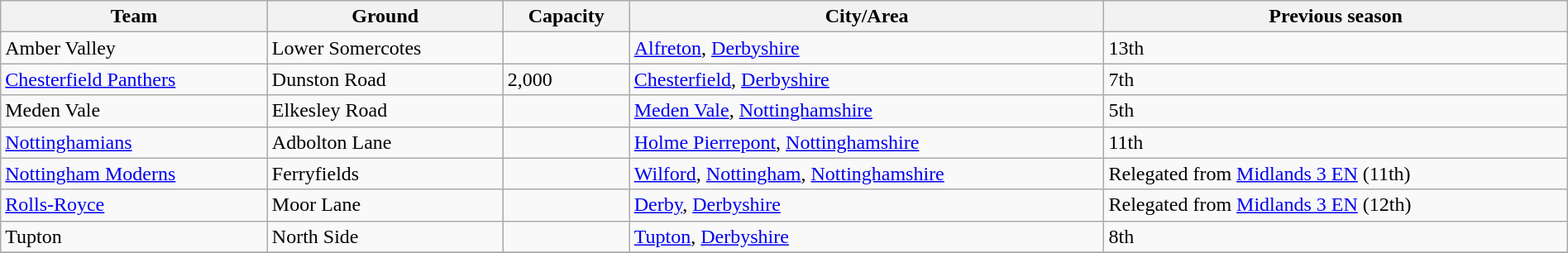<table class="wikitable sortable" width=100%>
<tr>
<th>Team</th>
<th>Ground</th>
<th>Capacity</th>
<th>City/Area</th>
<th>Previous season</th>
</tr>
<tr>
<td>Amber Valley</td>
<td>Lower Somercotes</td>
<td></td>
<td><a href='#'>Alfreton</a>, <a href='#'>Derbyshire</a></td>
<td>13th</td>
</tr>
<tr>
<td><a href='#'>Chesterfield Panthers</a></td>
<td>Dunston Road</td>
<td>2,000</td>
<td><a href='#'>Chesterfield</a>, <a href='#'>Derbyshire</a></td>
<td>7th</td>
</tr>
<tr>
<td>Meden Vale</td>
<td>Elkesley Road</td>
<td></td>
<td><a href='#'>Meden Vale</a>, <a href='#'>Nottinghamshire</a></td>
<td>5th</td>
</tr>
<tr>
<td><a href='#'>Nottinghamians</a></td>
<td>Adbolton Lane</td>
<td></td>
<td><a href='#'>Holme Pierrepont</a>, <a href='#'>Nottinghamshire</a></td>
<td>11th</td>
</tr>
<tr>
<td><a href='#'>Nottingham Moderns</a></td>
<td>Ferryfields</td>
<td></td>
<td><a href='#'>Wilford</a>, <a href='#'>Nottingham</a>, <a href='#'>Nottinghamshire</a></td>
<td>Relegated from <a href='#'>Midlands 3 EN</a> (11th)</td>
</tr>
<tr>
<td><a href='#'>Rolls-Royce</a></td>
<td>Moor Lane</td>
<td></td>
<td><a href='#'>Derby</a>, <a href='#'>Derbyshire</a></td>
<td>Relegated from <a href='#'>Midlands 3 EN</a> (12th)</td>
</tr>
<tr>
<td>Tupton</td>
<td>North Side</td>
<td></td>
<td><a href='#'>Tupton</a>, <a href='#'>Derbyshire</a></td>
<td>8th</td>
</tr>
<tr>
</tr>
</table>
